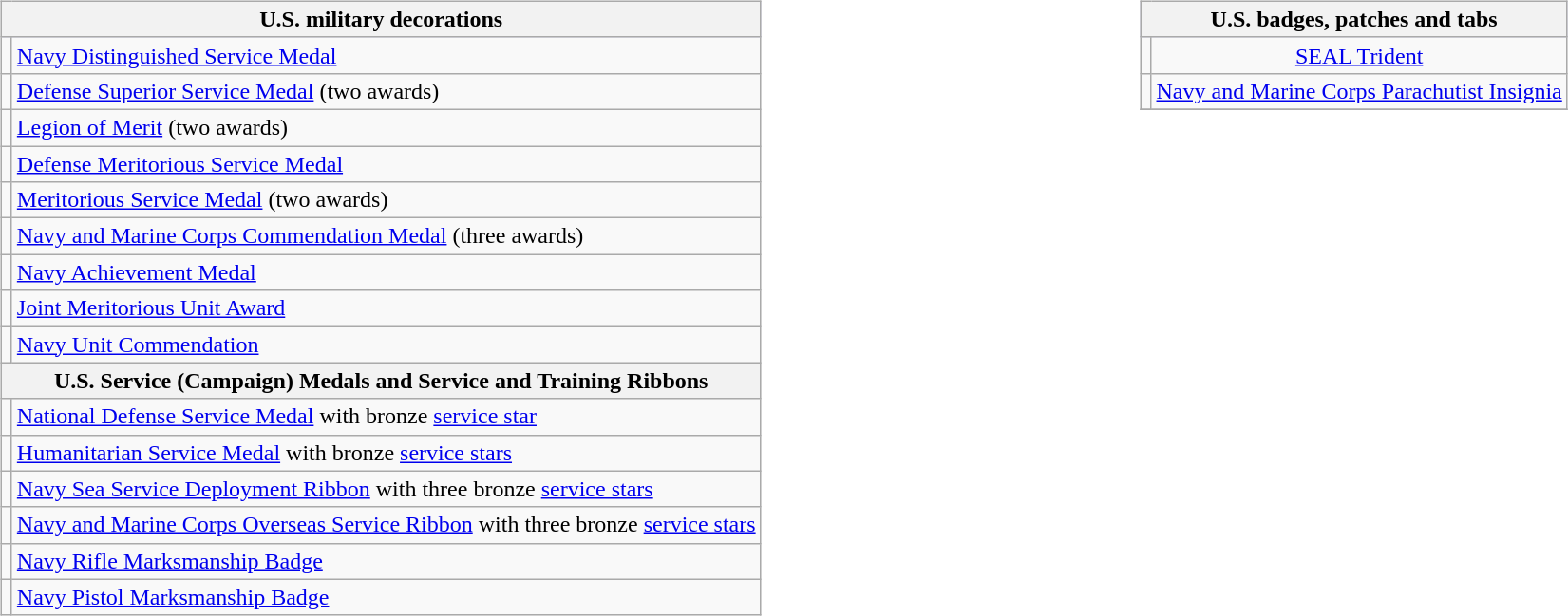<table style="width:100%;">
<tr>
<td valign="top"><br><table class="wikitable">
<tr style="background:#ccf; text-align:center;">
<th colspan="2">U.S. military decorations</th>
</tr>
<tr>
<td></td>
<td><a href='#'>Navy Distinguished Service Medal</a></td>
</tr>
<tr>
<td></td>
<td><a href='#'>Defense Superior Service Medal</a> (two awards)</td>
</tr>
<tr>
<td></td>
<td><a href='#'>Legion of Merit</a> (two awards)</td>
</tr>
<tr>
<td></td>
<td><a href='#'>Defense Meritorious Service Medal</a></td>
</tr>
<tr>
<td></td>
<td><a href='#'>Meritorious Service Medal</a> (two awards)</td>
</tr>
<tr>
<td></td>
<td><a href='#'>Navy and Marine Corps Commendation Medal</a> (three awards)</td>
</tr>
<tr>
<td></td>
<td><a href='#'>Navy Achievement Medal</a></td>
</tr>
<tr>
<td></td>
<td><a href='#'>Joint Meritorious Unit Award</a></td>
</tr>
<tr>
<td></td>
<td><a href='#'>Navy Unit Commendation</a></td>
</tr>
<tr>
<th colspan="2">U.S. Service (Campaign) Medals and Service and Training Ribbons</th>
</tr>
<tr>
<td></td>
<td><a href='#'>National Defense Service Medal</a> with bronze <a href='#'>service star</a></td>
</tr>
<tr>
<td></td>
<td><a href='#'>Humanitarian Service Medal</a> with bronze <a href='#'>service stars</a></td>
</tr>
<tr>
<td></td>
<td><a href='#'>Navy Sea Service Deployment Ribbon</a> with three bronze <a href='#'>service stars</a></td>
</tr>
<tr>
<td></td>
<td><a href='#'>Navy and Marine Corps Overseas Service Ribbon</a> with three bronze <a href='#'>service stars</a></td>
</tr>
<tr>
<td></td>
<td><a href='#'>Navy Rifle Marksmanship Badge</a></td>
</tr>
<tr>
<td></td>
<td><a href='#'>Navy Pistol Marksmanship Badge</a></td>
</tr>
</table>
</td>
<td valign="top"><br><table class="wikitable">
<tr style="background:#ccf; text-align:center;">
<th colspan="2">U.S. badges, patches and tabs</th>
</tr>
<tr>
<td align=center></td>
<td align=center><a href='#'>SEAL Trident</a></td>
</tr>
<tr>
<td align=center></td>
<td align=center><a href='#'>Navy and Marine Corps Parachutist Insignia</a></td>
</tr>
<tr>
</tr>
</table>
</td>
</tr>
</table>
